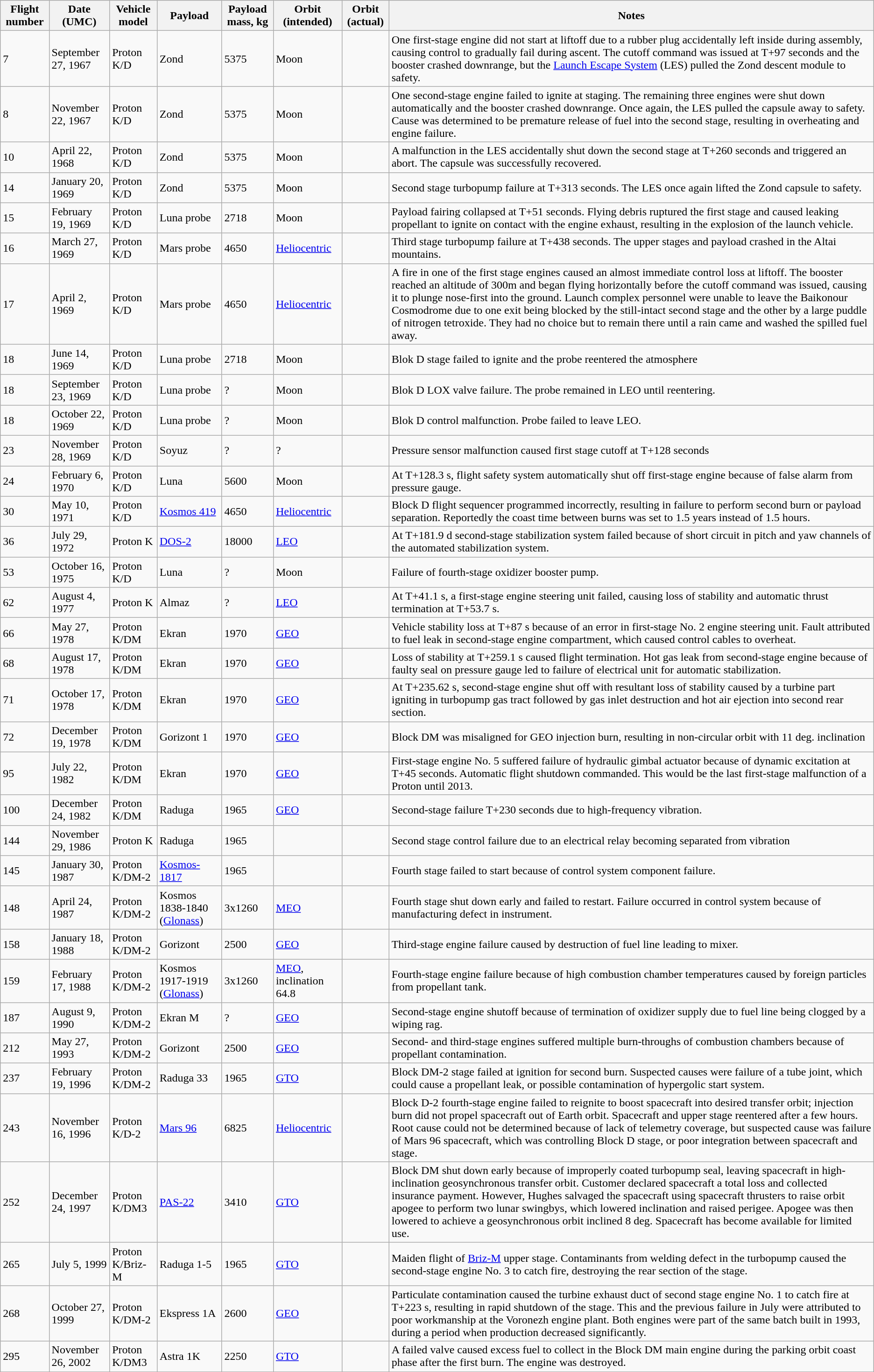<table class="wikitable">
<tr>
<th>Flight number</th>
<th>Date (UMC)</th>
<th>Vehicle model</th>
<th>Payload</th>
<th>Payload mass, kg</th>
<th>Orbit (intended)</th>
<th>Orbit (actual)</th>
<th>Notes</th>
</tr>
<tr>
<td>7</td>
<td>September 27, 1967</td>
<td>Proton K/D</td>
<td>Zond</td>
<td>5375</td>
<td>Moon</td>
<td></td>
<td>One first-stage engine did not start at liftoff due to a rubber plug accidentally left inside during assembly, causing control to gradually fail during ascent. The cutoff command was issued at T+97 seconds and the booster crashed downrange, but the <a href='#'>Launch Escape System</a> (LES) pulled the Zond descent module to safety.</td>
</tr>
<tr>
<td>8</td>
<td>November 22, 1967</td>
<td>Proton K/D</td>
<td>Zond</td>
<td>5375</td>
<td>Moon</td>
<td></td>
<td>One second-stage engine failed to ignite at staging. The remaining three engines were shut down automatically and the booster crashed downrange. Once again, the LES pulled the capsule away to safety. Cause was determined to be premature release of fuel into the second stage, resulting in overheating and engine failure.</td>
</tr>
<tr>
<td>10</td>
<td>April 22, 1968</td>
<td>Proton K/D</td>
<td>Zond</td>
<td>5375</td>
<td>Moon</td>
<td></td>
<td>A malfunction in the LES accidentally shut down the second stage at T+260 seconds and triggered an abort. The capsule was successfully recovered.</td>
</tr>
<tr>
<td>14</td>
<td>January 20, 1969</td>
<td>Proton K/D</td>
<td>Zond</td>
<td>5375</td>
<td>Moon</td>
<td></td>
<td>Second stage turbopump failure at T+313 seconds. The LES once again lifted the Zond capsule to safety.</td>
</tr>
<tr>
<td>15</td>
<td>February 19, 1969</td>
<td>Proton K/D</td>
<td>Luna probe</td>
<td>2718</td>
<td>Moon</td>
<td></td>
<td>Payload fairing collapsed at T+51 seconds. Flying debris ruptured the first stage and caused leaking propellant to ignite on contact with the engine exhaust, resulting in the explosion of the launch vehicle.</td>
</tr>
<tr>
<td>16</td>
<td>March 27, 1969</td>
<td>Proton K/D</td>
<td>Mars probe</td>
<td>4650</td>
<td><a href='#'>Heliocentric</a></td>
<td></td>
<td>Third stage turbopump failure at T+438 seconds. The upper stages and payload crashed in the Altai mountains.</td>
</tr>
<tr>
<td>17</td>
<td>April 2, 1969</td>
<td>Proton K/D</td>
<td>Mars probe</td>
<td>4650</td>
<td><a href='#'>Heliocentric</a></td>
<td></td>
<td>A fire in one of the first stage engines caused an almost immediate control loss at liftoff. The booster reached an altitude of 300m and began flying horizontally before the cutoff command was issued, causing it to plunge nose-first into the ground. Launch complex personnel were unable to leave the Baikonour Cosmodrome due to one exit being blocked by the still-intact second stage and the other by a large puddle of nitrogen tetroxide. They had no choice but to remain there until a rain came and washed the spilled fuel away.</td>
</tr>
<tr>
<td>18</td>
<td>June 14, 1969</td>
<td>Proton K/D</td>
<td>Luna probe</td>
<td>2718</td>
<td>Moon</td>
<td></td>
<td>Blok D stage failed to ignite and the probe reentered the atmosphere</td>
</tr>
<tr>
<td>18</td>
<td>September 23, 1969</td>
<td>Proton K/D</td>
<td>Luna probe</td>
<td>?</td>
<td>Moon</td>
<td></td>
<td>Blok D LOX valve failure. The probe remained in LEO until reentering.</td>
</tr>
<tr>
<td>18</td>
<td>October 22, 1969</td>
<td>Proton K/D</td>
<td>Luna probe</td>
<td>?</td>
<td>Moon</td>
<td></td>
<td>Blok D control malfunction. Probe failed to leave LEO.</td>
</tr>
<tr>
<td>23</td>
<td>November 28, 1969</td>
<td>Proton K/D</td>
<td>Soyuz</td>
<td>?</td>
<td>?</td>
<td></td>
<td>Pressure sensor malfunction caused first stage cutoff at T+128 seconds</td>
</tr>
<tr>
<td>24</td>
<td>February 6, 1970</td>
<td>Proton K/D</td>
<td>Luna</td>
<td>5600</td>
<td>Moon</td>
<td></td>
<td>At T+128.3 s, flight safety system automatically shut off first-stage engine because of false alarm from pressure gauge.</td>
</tr>
<tr>
<td>30</td>
<td>May 10, 1971</td>
<td>Proton K/D</td>
<td><a href='#'>Kosmos 419</a></td>
<td>4650</td>
<td><a href='#'>Heliocentric</a></td>
<td></td>
<td>Block D flight sequencer programmed incorrectly, resulting in failure to perform second burn or payload separation. Reportedly the coast time between burns was set to 1.5 years instead of 1.5 hours.</td>
</tr>
<tr>
<td>36</td>
<td>July 29, 1972</td>
<td>Proton K</td>
<td><a href='#'>DOS-2</a></td>
<td>18000</td>
<td><a href='#'>LEO</a></td>
<td></td>
<td>At T+181.9 d second-stage stabilization system failed because of short circuit in pitch and yaw channels of the automated stabilization system.</td>
</tr>
<tr>
<td>53</td>
<td>October 16, 1975</td>
<td>Proton K/D</td>
<td>Luna</td>
<td>?</td>
<td>Moon</td>
<td></td>
<td>Failure of fourth-stage oxidizer booster pump.</td>
</tr>
<tr>
<td>62</td>
<td>August 4, 1977</td>
<td>Proton K</td>
<td>Almaz</td>
<td>?</td>
<td><a href='#'>LEO</a></td>
<td></td>
<td>At T+41.1 s, a first-stage engine steering unit failed, causing loss of stability and automatic thrust termination at T+53.7 s.</td>
</tr>
<tr>
<td>66</td>
<td>May 27, 1978</td>
<td>Proton K/DM</td>
<td>Ekran</td>
<td>1970</td>
<td><a href='#'>GEO</a></td>
<td></td>
<td>Vehicle stability loss at T+87 s because of an error in first-stage No. 2 engine steering unit. Fault attributed to fuel leak in second-stage engine compartment, which caused control cables to overheat.</td>
</tr>
<tr>
<td>68</td>
<td>August 17, 1978</td>
<td>Proton K/DM</td>
<td>Ekran</td>
<td>1970</td>
<td><a href='#'>GEO</a></td>
<td></td>
<td>Loss of stability at T+259.1 s caused flight termination. Hot gas leak from second-stage engine because of faulty seal on pressure gauge led to failure of electrical unit for automatic stabilization.</td>
</tr>
<tr>
<td>71</td>
<td>October 17, 1978</td>
<td>Proton K/DM</td>
<td>Ekran</td>
<td>1970</td>
<td><a href='#'>GEO</a></td>
<td></td>
<td>At T+235.62 s, second-stage engine shut off with resultant loss of stability caused by a turbine part igniting in turbopump gas tract followed by gas inlet destruction and hot air ejection into second rear section.</td>
</tr>
<tr>
<td>72</td>
<td>December 19, 1978</td>
<td>Proton K/DM</td>
<td>Gorizont 1</td>
<td>1970</td>
<td><a href='#'>GEO</a></td>
<td></td>
<td>Block DM was misaligned for GEO injection burn, resulting in non-circular orbit with 11 deg. inclination</td>
</tr>
<tr>
<td>95</td>
<td>July 22, 1982</td>
<td>Proton K/DM</td>
<td>Ekran</td>
<td>1970</td>
<td><a href='#'>GEO</a></td>
<td></td>
<td>First-stage engine No. 5 suffered failure of hydraulic gimbal actuator because of dynamic excitation at T+45 seconds. Automatic flight shutdown commanded. This would be the last first-stage malfunction of a Proton until 2013.</td>
</tr>
<tr>
<td>100</td>
<td>December 24, 1982</td>
<td>Proton K/DM</td>
<td>Raduga</td>
<td>1965</td>
<td><a href='#'>GEO</a></td>
<td></td>
<td>Second-stage failure T+230 seconds due to high-frequency vibration.</td>
</tr>
<tr>
<td>144</td>
<td>November 29, 1986</td>
<td>Proton K</td>
<td>Raduga</td>
<td>1965</td>
<td></td>
<td></td>
<td>Second stage control failure due to an electrical relay becoming separated from vibration</td>
</tr>
<tr>
<td>145</td>
<td>January 30, 1987</td>
<td>Proton K/DM-2</td>
<td><a href='#'>Kosmos-1817</a></td>
<td>1965</td>
<td></td>
<td></td>
<td>Fourth stage failed to start because of control system component failure.</td>
</tr>
<tr>
<td>148</td>
<td>April 24, 1987</td>
<td>Proton K/DM-2</td>
<td>Kosmos 1838-1840 (<a href='#'>Glonass</a>)</td>
<td>3x1260</td>
<td><a href='#'>MEO</a></td>
<td></td>
<td>Fourth stage shut down early and failed to restart. Failure occurred in control system because of manufacturing defect in instrument.</td>
</tr>
<tr>
<td>158</td>
<td>January 18, 1988</td>
<td>Proton K/DM-2</td>
<td>Gorizont</td>
<td>2500</td>
<td><a href='#'>GEO</a></td>
<td></td>
<td>Third-stage engine failure caused by destruction of fuel line leading to mixer.</td>
</tr>
<tr>
<td>159</td>
<td>February 17, 1988</td>
<td>Proton K/DM-2</td>
<td>Kosmos 1917-1919 (<a href='#'>Glonass</a>)</td>
<td>3x1260</td>
<td><a href='#'>MEO</a>, inclination 64.8</td>
<td></td>
<td>Fourth-stage engine failure because of high combustion chamber temperatures caused by foreign particles from propellant tank.</td>
</tr>
<tr>
<td>187</td>
<td>August 9, 1990</td>
<td>Proton K/DM-2</td>
<td>Ekran M</td>
<td>?</td>
<td><a href='#'>GEO</a></td>
<td></td>
<td>Second-stage engine shutoff because of termination of oxidizer supply due to fuel line being clogged by a wiping rag.</td>
</tr>
<tr>
<td>212</td>
<td>May 27, 1993</td>
<td>Proton K/DM-2</td>
<td>Gorizont</td>
<td>2500</td>
<td><a href='#'>GEO</a></td>
<td></td>
<td>Second- and third-stage engines suffered multiple burn-throughs of combustion chambers because of propellant contamination.</td>
</tr>
<tr>
<td>237</td>
<td>February 19, 1996</td>
<td>Proton K/DM-2</td>
<td>Raduga 33</td>
<td>1965</td>
<td><a href='#'>GTO</a></td>
<td></td>
<td>Block DM-2 stage failed at ignition for second burn. Suspected causes were failure of a tube joint, which could cause a propellant leak, or possible contamination of hypergolic start system.</td>
</tr>
<tr>
<td>243</td>
<td>November 16, 1996</td>
<td>Proton K/D-2</td>
<td><a href='#'>Mars 96</a></td>
<td>6825</td>
<td><a href='#'>Heliocentric</a></td>
<td></td>
<td>Block D-2 fourth-stage engine failed to reignite to boost spacecraft into desired transfer orbit; injection burn did not propel spacecraft out of Earth orbit. Spacecraft and upper stage reentered after a few hours. Root cause could not be determined because of lack of telemetry coverage, but suspected cause was failure of Mars 96 spacecraft, which was controlling Block D stage, or poor integration between spacecraft and stage.</td>
</tr>
<tr>
<td>252</td>
<td>December 24, 1997</td>
<td>Proton K/DM3</td>
<td><a href='#'>PAS-22</a></td>
<td>3410</td>
<td><a href='#'>GTO</a></td>
<td></td>
<td>Block DM shut down early because of improperly coated turbopump seal, leaving spacecraft in high-inclination geosynchronous transfer orbit. Customer declared spacecraft a total loss and collected insurance payment. However, Hughes salvaged the spacecraft using spacecraft thrusters to raise orbit apogee to perform two lunar swingbys, which lowered inclination and raised perigee. Apogee was then lowered to achieve a geosynchronous orbit inclined 8 deg. Spacecraft has become available for limited use.</td>
</tr>
<tr>
<td>265</td>
<td>July 5, 1999</td>
<td>Proton K/Briz-M</td>
<td>Raduga 1-5</td>
<td>1965</td>
<td><a href='#'>GTO</a></td>
<td></td>
<td>Maiden flight of <a href='#'>Briz-M</a> upper stage. Contaminants from welding defect in the turbopump caused the second-stage engine No. 3 to catch fire, destroying the rear section of the stage.</td>
</tr>
<tr>
<td>268</td>
<td>October 27, 1999</td>
<td>Proton K/DM-2</td>
<td>Ekspress 1A</td>
<td>2600</td>
<td><a href='#'>GEO</a></td>
<td></td>
<td>Particulate contamination caused the turbine exhaust duct of second stage engine No. 1 to catch fire at T+223 s, resulting in rapid shutdown of the stage. This and the previous failure in July were attributed to poor workmanship at the Voronezh engine plant. Both engines were part of the same batch built in 1993, during a period when production decreased significantly.</td>
</tr>
<tr>
<td>295</td>
<td>November 26, 2002</td>
<td>Proton K/DM3</td>
<td>Astra 1K</td>
<td>2250</td>
<td><a href='#'>GTO</a></td>
<td></td>
<td>A failed valve caused excess fuel to collect in the Block DM main engine during the parking orbit coast phase after the first burn. The engine was destroyed.</td>
</tr>
<tr>
</tr>
</table>
